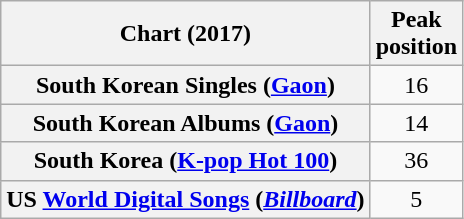<table class="wikitable sortable plainrowheaders" style="text-align:center">
<tr>
<th scope="col">Chart (2017)</th>
<th scope="col">Peak<br> position</th>
</tr>
<tr>
<th scope="row">South Korean Singles (<a href='#'>Gaon</a>)</th>
<td>16</td>
</tr>
<tr>
<th scope="row">South Korean Albums (<a href='#'>Gaon</a>)</th>
<td>14</td>
</tr>
<tr>
<th scope="row">South Korea (<a href='#'>K-pop Hot 100</a>)</th>
<td>36</td>
</tr>
<tr>
<th scope="row">US <a href='#'>World Digital Songs</a> (<em><a href='#'>Billboard</a></em>)</th>
<td>5</td>
</tr>
</table>
